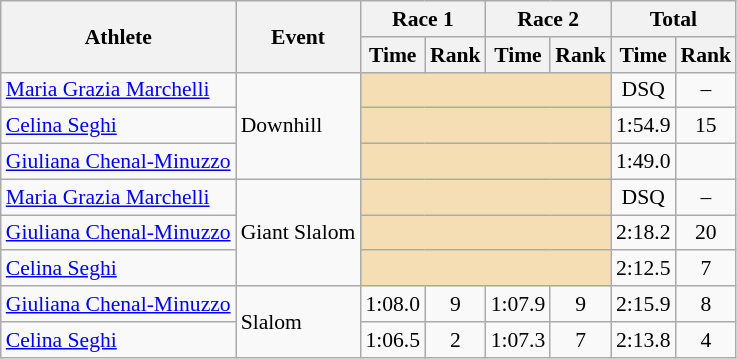<table class="wikitable" style="font-size:90%">
<tr>
<th rowspan="2">Athlete</th>
<th rowspan="2">Event</th>
<th colspan="2">Race 1</th>
<th colspan="2">Race 2</th>
<th colspan="2">Total</th>
</tr>
<tr>
<th>Time</th>
<th>Rank</th>
<th>Time</th>
<th>Rank</th>
<th>Time</th>
<th>Rank</th>
</tr>
<tr>
<td><a href='#'>Maria Grazia Marchelli</a></td>
<td rowspan="3">Downhill</td>
<td colspan="4" bgcolor="wheat"></td>
<td align="center">DSQ</td>
<td align="center">–</td>
</tr>
<tr>
<td><a href='#'>Celina Seghi</a></td>
<td colspan="4" bgcolor="wheat"></td>
<td align="center">1:54.9</td>
<td align="center">15</td>
</tr>
<tr>
<td><a href='#'>Giuliana Chenal-Minuzzo</a></td>
<td colspan="4" bgcolor="wheat"></td>
<td align="center">1:49.0</td>
<td align="center"></td>
</tr>
<tr>
<td><a href='#'>Maria Grazia Marchelli</a></td>
<td rowspan="3">Giant Slalom</td>
<td colspan="4" bgcolor="wheat"></td>
<td align="center">DSQ</td>
<td align="center">–</td>
</tr>
<tr>
<td><a href='#'>Giuliana Chenal-Minuzzo</a></td>
<td colspan="4" bgcolor="wheat"></td>
<td align="center">2:18.2</td>
<td align="center">20</td>
</tr>
<tr>
<td><a href='#'>Celina Seghi</a></td>
<td colspan="4" bgcolor="wheat"></td>
<td align="center">2:12.5</td>
<td align="center">7</td>
</tr>
<tr>
<td><a href='#'>Giuliana Chenal-Minuzzo</a></td>
<td rowspan="2">Slalom</td>
<td align="center">1:08.0</td>
<td align="center">9</td>
<td align="center">1:07.9</td>
<td align="center">9</td>
<td align="center">2:15.9</td>
<td align="center">8</td>
</tr>
<tr>
<td><a href='#'>Celina Seghi</a></td>
<td align="center">1:06.5</td>
<td align="center">2</td>
<td align="center">1:07.3</td>
<td align="center">7</td>
<td align="center">2:13.8</td>
<td align="center">4</td>
</tr>
</table>
